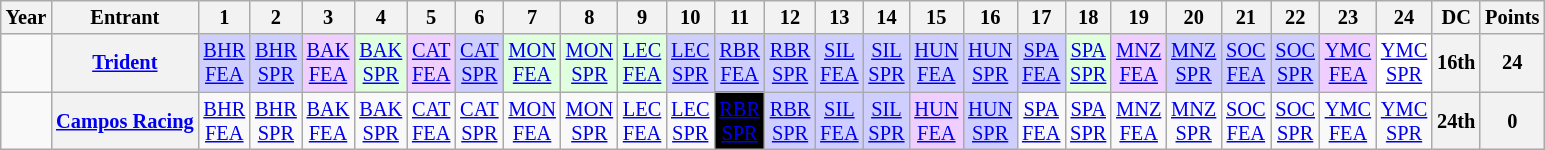<table class="wikitable" style="text-align:center; font-size:85%">
<tr>
<th>Year</th>
<th>Entrant</th>
<th>1</th>
<th>2</th>
<th>3</th>
<th>4</th>
<th>5</th>
<th>6</th>
<th>7</th>
<th>8</th>
<th>9</th>
<th>10</th>
<th>11</th>
<th>12</th>
<th>13</th>
<th>14</th>
<th>15</th>
<th>16</th>
<th>17</th>
<th>18</th>
<th>19</th>
<th>20</th>
<th>21</th>
<th>22</th>
<th>23</th>
<th>24</th>
<th>DC</th>
<th>Points</th>
</tr>
<tr>
<td></td>
<th nowrap><a href='#'>Trident</a></th>
<td style="background:#CFCFFF;"><a href='#'>BHR<br>FEA</a><br></td>
<td style="background:#CFCFFF;"><a href='#'>BHR<br>SPR</a><br></td>
<td style="background:#EFCFFF;"><a href='#'>BAK<br>FEA</a><br></td>
<td style="background:#DFFFDF;"><a href='#'>BAK<br>SPR</a><br></td>
<td style="background:#EFCFFF;"><a href='#'>CAT<br>FEA</a><br></td>
<td style="background:#CFCFFF;"><a href='#'>CAT<br>SPR</a><br></td>
<td style="background:#DFFFDF;"><a href='#'>MON<br>FEA</a><br></td>
<td style="background:#DFFFDF;"><a href='#'>MON<br>SPR</a><br></td>
<td style="background:#DFFFDF;"><a href='#'>LEC<br>FEA</a><br></td>
<td style="background:#CFCFFF;"><a href='#'>LEC<br>SPR</a><br></td>
<td style="background:#CFCFFF;"><a href='#'>RBR<br>FEA</a><br></td>
<td style="background:#CFCFFF;"><a href='#'>RBR<br>SPR</a><br></td>
<td style="background:#CFCFFF;"><a href='#'>SIL<br>FEA</a><br></td>
<td style="background:#CFCFFF;"><a href='#'>SIL<br>SPR</a><br></td>
<td style="background:#CFCFFF;"><a href='#'>HUN<br>FEA</a><br></td>
<td style="background:#CFCFFF;"><a href='#'>HUN<br>SPR</a><br></td>
<td style="background:#CFCFFF;"><a href='#'>SPA<br>FEA</a><br></td>
<td style="background:#DFFFDF;"><a href='#'>SPA<br>SPR</a><br></td>
<td style="background:#EFCFFF;"><a href='#'>MNZ<br>FEA</a><br></td>
<td style="background:#CFCFFF;"><a href='#'>MNZ<br>SPR</a><br></td>
<td style="background:#CFCFFF;"><a href='#'>SOC<br>FEA</a><br></td>
<td style="background:#CFCFFF;"><a href='#'>SOC<br>SPR</a><br></td>
<td style="background:#EFCFFF;"><a href='#'>YMC<br>FEA</a><br></td>
<td style="background:#FFFFFF;"><a href='#'>YMC<br>SPR</a><br></td>
<th>16th</th>
<th>24</th>
</tr>
<tr>
<td></td>
<th nowrap><a href='#'>Campos Racing</a></th>
<td><a href='#'>BHR<br>FEA</a></td>
<td><a href='#'>BHR<br>SPR</a></td>
<td><a href='#'>BAK<br>FEA</a></td>
<td><a href='#'>BAK<br>SPR</a></td>
<td><a href='#'>CAT<br>FEA</a></td>
<td><a href='#'>CAT<br>SPR</a></td>
<td><a href='#'>MON<br>FEA</a></td>
<td><a href='#'>MON<br>SPR</a></td>
<td><a href='#'>LEC<br>FEA</a></td>
<td><a href='#'>LEC<br>SPR</a></td>
<td style="background:#000000; color:white"><a href='#'><span>RBR<br>SPR</span></a><br></td>
<td style="background:#CFCFFF;"><a href='#'>RBR<br>SPR</a><br></td>
<td style="background:#CFCFFF;"><a href='#'>SIL<br>FEA</a><br></td>
<td style="background:#CFCFFF;"><a href='#'>SIL<br>SPR</a><br></td>
<td style="background:#EFCFFF;"><a href='#'>HUN<br>FEA</a><br></td>
<td style="background:#CFCFFF;"><a href='#'>HUN<br>SPR</a><br></td>
<td><a href='#'>SPA<br>FEA</a></td>
<td><a href='#'>SPA<br>SPR</a></td>
<td><a href='#'>MNZ<br>FEA</a></td>
<td><a href='#'>MNZ<br>SPR</a></td>
<td><a href='#'>SOC<br>FEA</a></td>
<td><a href='#'>SOC<br>SPR</a></td>
<td><a href='#'>YMC<br>FEA</a></td>
<td><a href='#'>YMC<br>SPR</a></td>
<th>24th</th>
<th>0</th>
</tr>
</table>
